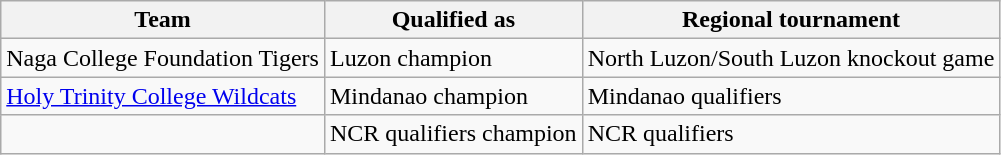<table class=wikitable>
<tr>
<th>Team</th>
<th>Qualified as</th>
<th>Regional tournament</th>
</tr>
<tr>
<td> Naga College Foundation Tigers</td>
<td>Luzon champion</td>
<td>North Luzon/South Luzon knockout game<br></td>
</tr>
<tr>
<td> <a href='#'>Holy Trinity College Wildcats</a></td>
<td>Mindanao champion</td>
<td>Mindanao qualifiers<br></td>
</tr>
<tr>
<td></td>
<td>NCR qualifiers champion</td>
<td>NCR qualifiers<br></td>
</tr>
</table>
